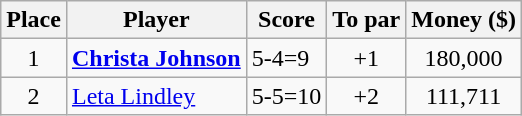<table class="wikitable">
<tr>
<th>Place</th>
<th>Player</th>
<th>Score</th>
<th>To par</th>
<th>Money ($)</th>
</tr>
<tr>
<td align=center>1</td>
<td> <strong><a href='#'>Christa Johnson</a></strong></td>
<td>5-4=9</td>
<td align=center>+1</td>
<td align=center>180,000</td>
</tr>
<tr>
<td align=center>2</td>
<td> <a href='#'>Leta Lindley</a></td>
<td>5-5=10</td>
<td align=center>+2</td>
<td align=center>111,711</td>
</tr>
</table>
